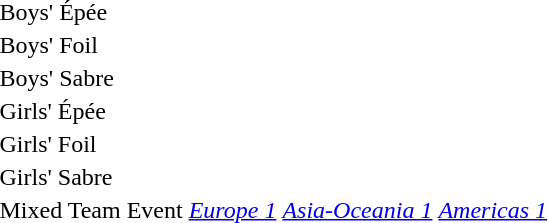<table>
<tr>
<td>Boys' Épée<br></td>
<td></td>
<td></td>
<td></td>
</tr>
<tr>
<td>Boys' Foil<br></td>
<td></td>
<td></td>
<td></td>
</tr>
<tr>
<td>Boys' Sabre<br></td>
<td></td>
<td></td>
<td></td>
</tr>
<tr>
<td>Girls' Épée<br></td>
<td></td>
<td></td>
<td></td>
</tr>
<tr>
<td>Girls' Foil<br></td>
<td></td>
<td></td>
<td></td>
</tr>
<tr>
<td>Girls' Sabre<br></td>
<td></td>
<td></td>
<td></td>
</tr>
<tr valign="top">
<td>Mixed Team Event<br></td>
<td> <a href='#'><em>Europe 1</em></a><br><br><br> <br><br><br></td>
<td> <a href='#'><em>Asia-Oceania 1</em></a><br><br><br> <br><br><br></td>
<td> <a href='#'><em>Americas 1</em></a><br><br><br> <br><br><br></td>
</tr>
</table>
